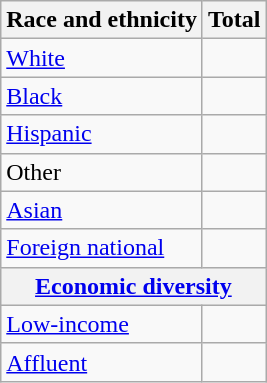<table class="wikitable floatright sortable collapsible"; text-align:right; font-size:80%;">
<tr>
<th>Race and ethnicity</th>
<th colspan="2" data-sort-type=number>Total</th>
</tr>
<tr>
<td><a href='#'>White</a></td>
<td align=right></td>
</tr>
<tr>
<td><a href='#'>Black</a></td>
<td align=right></td>
</tr>
<tr>
<td><a href='#'>Hispanic</a></td>
<td align=right></td>
</tr>
<tr>
<td>Other</td>
<td align=right></td>
</tr>
<tr>
<td><a href='#'>Asian</a></td>
<td align=right></td>
</tr>
<tr>
<td><a href='#'>Foreign national</a></td>
<td align=right></td>
</tr>
<tr>
<th colspan="4" data-sort-type=number><a href='#'>Economic diversity</a></th>
</tr>
<tr>
<td><a href='#'>Low-income</a></td>
<td align=right></td>
</tr>
<tr>
<td><a href='#'>Affluent</a></td>
<td align=right></td>
</tr>
</table>
